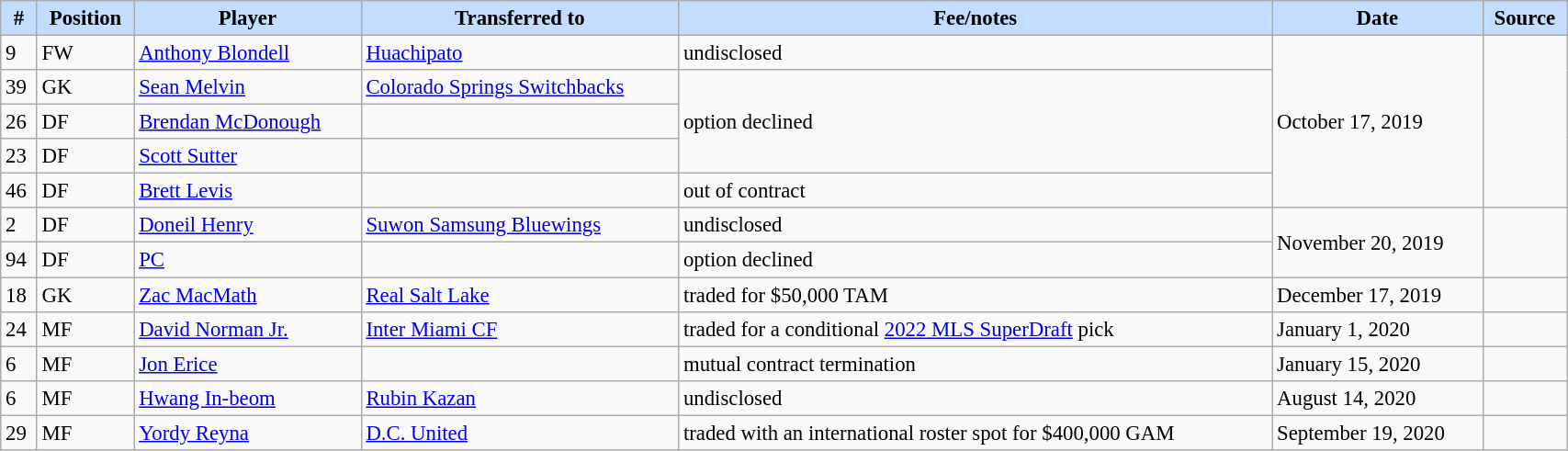<table class="wikitable sortable" style="width:90%; text-align:center; font-size:95%; text-align:left;">
<tr>
<th style="background:#c2ddff;">#</th>
<th style="background:#c2ddff;">Position</th>
<th style="background:#c2ddff;">Player</th>
<th style="background:#c2ddff;">Transferred to</th>
<th style="background:#c2ddff;">Fee/notes</th>
<th style="background:#c2ddff;">Date</th>
<th style="background:#c2ddff;">Source</th>
</tr>
<tr>
<td>9</td>
<td>FW</td>
<td> <a href='#'>Anthony Blondell</a></td>
<td> <a href='#'>Huachipato</a></td>
<td>undisclosed</td>
<td rowspan="5">October 17, 2019</td>
<td rowspan="5"></td>
</tr>
<tr>
<td>39</td>
<td>GK</td>
<td> <a href='#'>Sean Melvin</a></td>
<td> <a href='#'>Colorado Springs Switchbacks</a></td>
<td rowspan="3">option declined</td>
</tr>
<tr>
<td>26</td>
<td>DF</td>
<td> <a href='#'>Brendan McDonough</a></td>
<td></td>
</tr>
<tr>
<td>23</td>
<td>DF</td>
<td> <a href='#'>Scott Sutter</a></td>
<td></td>
</tr>
<tr>
<td>46</td>
<td>DF</td>
<td> <a href='#'>Brett Levis</a></td>
<td></td>
<td>out of contract</td>
</tr>
<tr>
<td>2</td>
<td>DF</td>
<td> <a href='#'>Doneil Henry</a></td>
<td> <a href='#'>Suwon Samsung Bluewings</a></td>
<td>undisclosed</td>
<td rowspan="2">November 20, 2019</td>
<td rowspan="2"></td>
</tr>
<tr>
<td>94</td>
<td>DF</td>
<td> <a href='#'>PC</a></td>
<td></td>
<td>option declined</td>
</tr>
<tr>
<td>18</td>
<td>GK</td>
<td> <a href='#'>Zac MacMath</a></td>
<td> <a href='#'>Real Salt Lake</a></td>
<td>traded for $50,000 TAM</td>
<td>December 17, 2019</td>
<td></td>
</tr>
<tr>
<td>24</td>
<td>MF</td>
<td> <a href='#'>David Norman Jr.</a></td>
<td> <a href='#'>Inter Miami CF</a></td>
<td>traded for a conditional <a href='#'>2022 MLS SuperDraft</a> pick</td>
<td>January 1, 2020</td>
<td></td>
</tr>
<tr>
<td>6</td>
<td>MF</td>
<td> <a href='#'>Jon Erice</a></td>
<td></td>
<td>mutual contract termination</td>
<td>January 15, 2020</td>
<td></td>
</tr>
<tr>
<td>6</td>
<td>MF</td>
<td> <a href='#'>Hwang In-beom</a></td>
<td> <a href='#'>Rubin Kazan</a></td>
<td>undisclosed</td>
<td>August 14, 2020</td>
<td></td>
</tr>
<tr>
<td>29</td>
<td>MF</td>
<td> <a href='#'>Yordy Reyna</a></td>
<td> <a href='#'>D.C. United</a></td>
<td>traded with an international roster spot for $400,000 GAM</td>
<td>September 19, 2020</td>
<td></td>
</tr>
</table>
